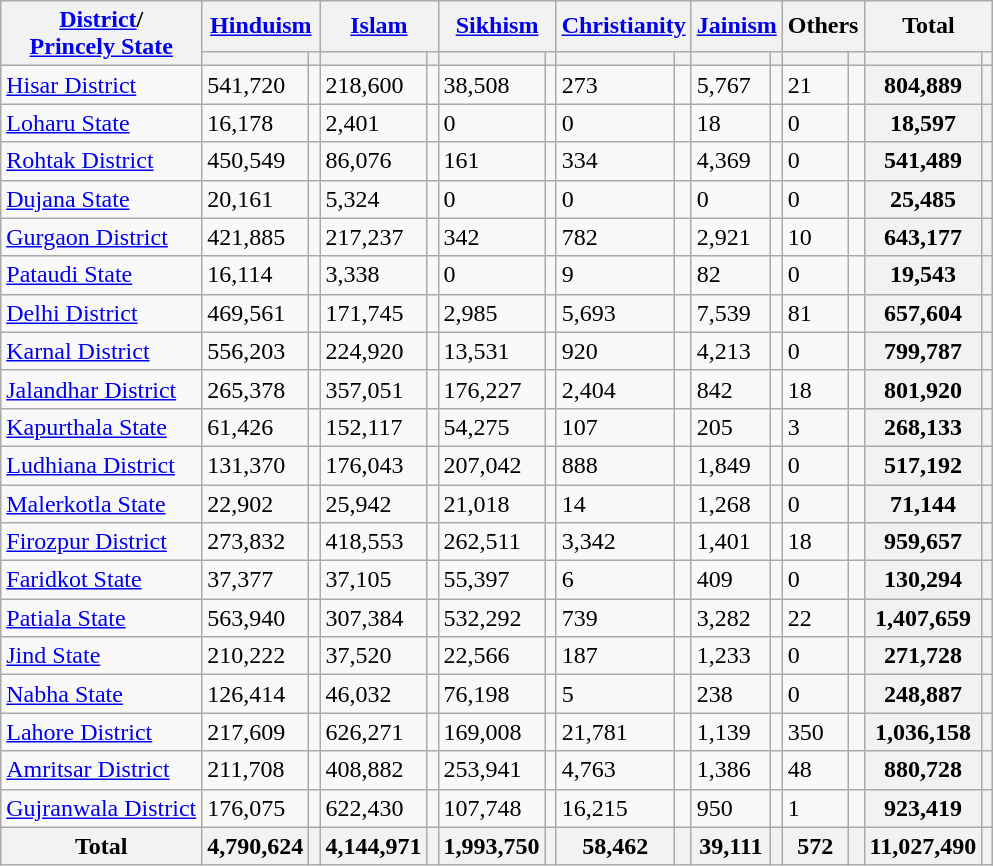<table class="wikitable sortable">
<tr>
<th rowspan="2"><a href='#'>District</a>/<br><a href='#'>Princely State</a></th>
<th colspan="2"><a href='#'>Hinduism</a> </th>
<th colspan="2"><a href='#'>Islam</a> </th>
<th colspan="2"><a href='#'>Sikhism</a> </th>
<th colspan="2"><a href='#'>Christianity</a> </th>
<th colspan="2"><a href='#'>Jainism</a> </th>
<th colspan="2">Others</th>
<th colspan="2">Total</th>
</tr>
<tr>
<th><a href='#'></a></th>
<th></th>
<th></th>
<th></th>
<th></th>
<th></th>
<th></th>
<th></th>
<th></th>
<th></th>
<th></th>
<th></th>
<th></th>
<th></th>
</tr>
<tr>
<td><a href='#'>Hisar District</a></td>
<td>541,720</td>
<td></td>
<td>218,600</td>
<td></td>
<td>38,508</td>
<td></td>
<td>273</td>
<td></td>
<td>5,767</td>
<td></td>
<td>21</td>
<td></td>
<th>804,889</th>
<th></th>
</tr>
<tr>
<td><a href='#'>Loharu State</a></td>
<td>16,178</td>
<td></td>
<td>2,401</td>
<td></td>
<td>0</td>
<td></td>
<td>0</td>
<td></td>
<td>18</td>
<td></td>
<td>0</td>
<td></td>
<th>18,597</th>
<th></th>
</tr>
<tr>
<td><a href='#'>Rohtak District</a></td>
<td>450,549</td>
<td></td>
<td>86,076</td>
<td></td>
<td>161</td>
<td></td>
<td>334</td>
<td></td>
<td>4,369</td>
<td></td>
<td>0</td>
<td></td>
<th>541,489</th>
<th></th>
</tr>
<tr>
<td><a href='#'>Dujana State</a></td>
<td>20,161</td>
<td></td>
<td>5,324</td>
<td></td>
<td>0</td>
<td></td>
<td>0</td>
<td></td>
<td>0</td>
<td></td>
<td>0</td>
<td></td>
<th>25,485</th>
<th></th>
</tr>
<tr>
<td><a href='#'>Gurgaon District</a></td>
<td>421,885</td>
<td></td>
<td>217,237</td>
<td></td>
<td>342</td>
<td></td>
<td>782</td>
<td></td>
<td>2,921</td>
<td></td>
<td>10</td>
<td></td>
<th>643,177</th>
<th></th>
</tr>
<tr>
<td><a href='#'>Pataudi State</a></td>
<td>16,114</td>
<td></td>
<td>3,338</td>
<td></td>
<td>0</td>
<td></td>
<td>9</td>
<td></td>
<td>82</td>
<td></td>
<td>0</td>
<td></td>
<th>19,543</th>
<th></th>
</tr>
<tr>
<td><a href='#'>Delhi District</a></td>
<td>469,561</td>
<td></td>
<td>171,745</td>
<td></td>
<td>2,985</td>
<td></td>
<td>5,693</td>
<td></td>
<td>7,539</td>
<td></td>
<td>81</td>
<td></td>
<th>657,604</th>
<th></th>
</tr>
<tr>
<td><a href='#'>Karnal District</a></td>
<td>556,203</td>
<td></td>
<td>224,920</td>
<td></td>
<td>13,531</td>
<td></td>
<td>920</td>
<td></td>
<td>4,213</td>
<td></td>
<td>0</td>
<td></td>
<th>799,787</th>
<th></th>
</tr>
<tr>
<td><a href='#'>Jalandhar District</a></td>
<td>265,378</td>
<td></td>
<td>357,051</td>
<td></td>
<td>176,227</td>
<td></td>
<td>2,404</td>
<td></td>
<td>842</td>
<td></td>
<td>18</td>
<td></td>
<th>801,920</th>
<th></th>
</tr>
<tr>
<td><a href='#'>Kapurthala State</a></td>
<td>61,426</td>
<td></td>
<td>152,117</td>
<td></td>
<td>54,275</td>
<td></td>
<td>107</td>
<td></td>
<td>205</td>
<td></td>
<td>3</td>
<td></td>
<th>268,133</th>
<th></th>
</tr>
<tr>
<td><a href='#'>Ludhiana District</a></td>
<td>131,370</td>
<td></td>
<td>176,043</td>
<td></td>
<td>207,042</td>
<td></td>
<td>888</td>
<td></td>
<td>1,849</td>
<td></td>
<td>0</td>
<td></td>
<th>517,192</th>
<th></th>
</tr>
<tr>
<td><a href='#'>Malerkotla State</a></td>
<td>22,902</td>
<td></td>
<td>25,942</td>
<td></td>
<td>21,018</td>
<td></td>
<td>14</td>
<td></td>
<td>1,268</td>
<td></td>
<td>0</td>
<td></td>
<th>71,144</th>
<th></th>
</tr>
<tr>
<td><a href='#'>Firozpur District</a></td>
<td>273,832</td>
<td></td>
<td>418,553</td>
<td></td>
<td>262,511</td>
<td></td>
<td>3,342</td>
<td></td>
<td>1,401</td>
<td></td>
<td>18</td>
<td></td>
<th>959,657</th>
<th></th>
</tr>
<tr>
<td><a href='#'>Faridkot State</a></td>
<td>37,377</td>
<td></td>
<td>37,105</td>
<td></td>
<td>55,397</td>
<td></td>
<td>6</td>
<td></td>
<td>409</td>
<td></td>
<td>0</td>
<td></td>
<th>130,294</th>
<th></th>
</tr>
<tr>
<td><a href='#'>Patiala State</a></td>
<td>563,940</td>
<td></td>
<td>307,384</td>
<td></td>
<td>532,292</td>
<td></td>
<td>739</td>
<td></td>
<td>3,282</td>
<td></td>
<td>22</td>
<td></td>
<th>1,407,659</th>
<th></th>
</tr>
<tr>
<td><a href='#'>Jind State</a></td>
<td>210,222</td>
<td></td>
<td>37,520</td>
<td></td>
<td>22,566</td>
<td></td>
<td>187</td>
<td></td>
<td>1,233</td>
<td></td>
<td>0</td>
<td></td>
<th>271,728</th>
<th></th>
</tr>
<tr>
<td><a href='#'>Nabha State</a></td>
<td>126,414</td>
<td></td>
<td>46,032</td>
<td></td>
<td>76,198</td>
<td></td>
<td>5</td>
<td></td>
<td>238</td>
<td></td>
<td>0</td>
<td></td>
<th>248,887</th>
<th></th>
</tr>
<tr>
<td><a href='#'>Lahore District</a></td>
<td>217,609</td>
<td></td>
<td>626,271</td>
<td></td>
<td>169,008</td>
<td></td>
<td>21,781</td>
<td></td>
<td>1,139</td>
<td></td>
<td>350</td>
<td></td>
<th>1,036,158</th>
<th></th>
</tr>
<tr>
<td><a href='#'>Amritsar District</a></td>
<td>211,708</td>
<td></td>
<td>408,882</td>
<td></td>
<td>253,941</td>
<td></td>
<td>4,763</td>
<td></td>
<td>1,386</td>
<td></td>
<td>48</td>
<td></td>
<th>880,728</th>
<th></th>
</tr>
<tr>
<td><a href='#'>Gujranwala District</a></td>
<td>176,075</td>
<td></td>
<td>622,430</td>
<td></td>
<td>107,748</td>
<td></td>
<td>16,215</td>
<td></td>
<td>950</td>
<td></td>
<td>1</td>
<td></td>
<th>923,419</th>
<th></th>
</tr>
<tr>
<th>Total</th>
<th>4,790,624</th>
<th></th>
<th>4,144,971</th>
<th></th>
<th>1,993,750</th>
<th></th>
<th>58,462</th>
<th></th>
<th>39,111</th>
<th></th>
<th>572</th>
<th></th>
<th>11,027,490</th>
<th></th>
</tr>
</table>
